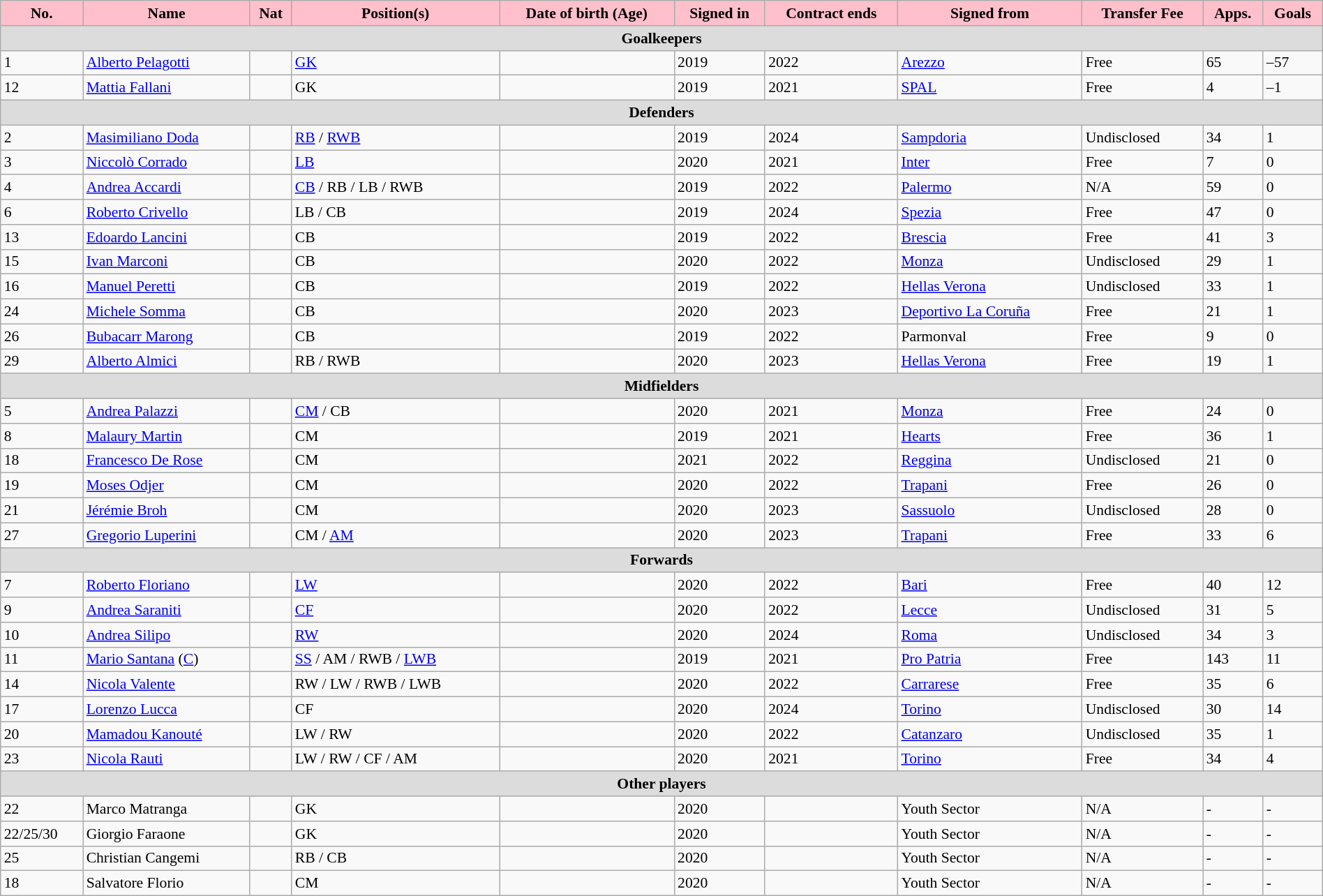<table class="wikitable" style="text-align:left; font-size:90%; width:100%;">
<tr>
<th style="background:pink; color:black; text-align:center;">No.</th>
<th style="background:pink; color:black; text-align:center;">Name</th>
<th style="background:pink; color:black; text-align:center;">Nat</th>
<th style="background:pink; color:black; text-align:center;">Position(s)</th>
<th style="background:pink; color:black; text-align:center;">Date of birth (Age)</th>
<th style="background:pink; color:black; text-align:center;">Signed in</th>
<th style="background:pink; color:black; text-align:center;">Contract ends</th>
<th style="background:pink; color:black; text-align:center;">Signed from</th>
<th style="background:pink; color:black; text-align:center;">Transfer Fee</th>
<th style="background:pink; color:black; text-align:center;">Apps.</th>
<th style="background:pink; color:black; text-align:center;">Goals</th>
</tr>
<tr>
<th colspan=12 style="background:#dcdcdc; text-align:center;">Goalkeepers</th>
</tr>
<tr>
<td>1</td>
<td><a href='#'>Alberto Pelagotti</a></td>
<td></td>
<td><a href='#'>GK</a></td>
<td></td>
<td>2019</td>
<td>2022</td>
<td> <a href='#'>Arezzo</a></td>
<td>Free</td>
<td>65</td>
<td>–57</td>
</tr>
<tr>
<td>12</td>
<td><a href='#'>Mattia Fallani</a></td>
<td></td>
<td>GK</td>
<td></td>
<td>2019</td>
<td>2021</td>
<td> <a href='#'>SPAL</a></td>
<td>Free</td>
<td>4</td>
<td>–1</td>
</tr>
<tr>
<th colspan=12 style="background:#dcdcdc; text-align:center;">Defenders</th>
</tr>
<tr>
<td>2</td>
<td><a href='#'>Masimiliano Doda</a></td>
<td></td>
<td><a href='#'>RB</a> / <a href='#'>RWB</a></td>
<td></td>
<td>2019</td>
<td>2024</td>
<td> <a href='#'>Sampdoria</a></td>
<td>Undisclosed</td>
<td>34</td>
<td>1</td>
</tr>
<tr>
<td>3</td>
<td><a href='#'>Niccolò Corrado</a></td>
<td></td>
<td><a href='#'>LB</a></td>
<td></td>
<td>2020</td>
<td>2021</td>
<td> <a href='#'>Inter</a></td>
<td>Free</td>
<td>7</td>
<td>0</td>
</tr>
<tr>
<td>4</td>
<td><a href='#'>Andrea Accardi</a></td>
<td></td>
<td><a href='#'>CB</a> / RB / LB / RWB</td>
<td></td>
<td>2019</td>
<td>2022</td>
<td> <a href='#'>Palermo</a></td>
<td>N/A</td>
<td>59</td>
<td>0</td>
</tr>
<tr>
<td>6</td>
<td><a href='#'>Roberto Crivello</a></td>
<td></td>
<td>LB / CB</td>
<td></td>
<td>2019</td>
<td>2024</td>
<td> <a href='#'>Spezia</a></td>
<td>Free</td>
<td>47</td>
<td>0</td>
</tr>
<tr>
<td>13</td>
<td><a href='#'>Edoardo Lancini</a></td>
<td></td>
<td>CB</td>
<td></td>
<td>2019</td>
<td>2022</td>
<td> <a href='#'>Brescia</a></td>
<td>Free</td>
<td>41</td>
<td>3</td>
</tr>
<tr>
<td>15</td>
<td><a href='#'>Ivan Marconi</a></td>
<td></td>
<td>CB</td>
<td></td>
<td>2020</td>
<td>2022</td>
<td> <a href='#'>Monza</a></td>
<td>Undisclosed</td>
<td>29</td>
<td>1</td>
</tr>
<tr>
<td>16</td>
<td><a href='#'>Manuel Peretti</a></td>
<td></td>
<td>CB</td>
<td></td>
<td>2019</td>
<td>2022</td>
<td> <a href='#'>Hellas Verona</a></td>
<td>Undisclosed</td>
<td>33</td>
<td>1</td>
</tr>
<tr>
<td>24</td>
<td><a href='#'>Michele Somma</a></td>
<td></td>
<td>CB</td>
<td></td>
<td>2020</td>
<td>2023</td>
<td> <a href='#'>Deportivo La Coruña</a></td>
<td>Free</td>
<td>21</td>
<td>1</td>
</tr>
<tr>
<td>26</td>
<td><a href='#'>Bubacarr Marong</a></td>
<td></td>
<td>CB</td>
<td></td>
<td>2019</td>
<td>2022</td>
<td> Parmonval</td>
<td>Free</td>
<td>9</td>
<td>0</td>
</tr>
<tr>
<td>29</td>
<td><a href='#'>Alberto Almici</a></td>
<td></td>
<td>RB / RWB</td>
<td></td>
<td>2020</td>
<td>2023</td>
<td> <a href='#'>Hellas Verona</a></td>
<td>Free</td>
<td>19</td>
<td>1</td>
</tr>
<tr>
<th colspan=12 style="background:#dcdcdc; text-align:center;">Midfielders</th>
</tr>
<tr>
<td>5</td>
<td><a href='#'>Andrea Palazzi</a></td>
<td></td>
<td><a href='#'>CM</a> / CB</td>
<td></td>
<td>2020</td>
<td>2021</td>
<td> <a href='#'>Monza</a></td>
<td>Free</td>
<td>24</td>
<td>0</td>
</tr>
<tr>
<td>8</td>
<td><a href='#'>Malaury Martin</a></td>
<td></td>
<td>CM</td>
<td></td>
<td>2019</td>
<td>2021</td>
<td> <a href='#'>Hearts</a></td>
<td>Free</td>
<td>36</td>
<td>1</td>
</tr>
<tr>
<td>18</td>
<td><a href='#'>Francesco De Rose</a></td>
<td></td>
<td>CM</td>
<td></td>
<td>2021</td>
<td>2022</td>
<td> <a href='#'>Reggina</a></td>
<td>Undisclosed</td>
<td>21</td>
<td>0</td>
</tr>
<tr>
<td>19</td>
<td><a href='#'>Moses Odjer</a></td>
<td></td>
<td>CM</td>
<td></td>
<td>2020</td>
<td>2022</td>
<td> <a href='#'>Trapani</a></td>
<td>Free</td>
<td>26</td>
<td>0</td>
</tr>
<tr>
<td>21</td>
<td><a href='#'>Jérémie Broh</a></td>
<td></td>
<td>CM</td>
<td></td>
<td>2020</td>
<td>2023</td>
<td> <a href='#'>Sassuolo</a></td>
<td>Undisclosed</td>
<td>28</td>
<td>0</td>
</tr>
<tr>
<td>27</td>
<td><a href='#'>Gregorio Luperini</a></td>
<td></td>
<td>CM / <a href='#'>AM</a></td>
<td></td>
<td>2020</td>
<td>2023</td>
<td> <a href='#'>Trapani</a></td>
<td>Free</td>
<td>33</td>
<td>6</td>
</tr>
<tr>
<th colspan=12 style="background:#dcdcdc; text-align:center;">Forwards</th>
</tr>
<tr>
<td>7</td>
<td><a href='#'>Roberto Floriano</a></td>
<td></td>
<td><a href='#'>LW</a></td>
<td></td>
<td>2020</td>
<td>2022</td>
<td> <a href='#'>Bari</a></td>
<td>Free</td>
<td>40</td>
<td>12</td>
</tr>
<tr>
<td>9</td>
<td><a href='#'>Andrea Saraniti</a></td>
<td></td>
<td><a href='#'>CF</a></td>
<td></td>
<td>2020</td>
<td>2022</td>
<td> <a href='#'>Lecce</a></td>
<td>Undisclosed</td>
<td>31</td>
<td>5</td>
</tr>
<tr>
<td>10</td>
<td><a href='#'>Andrea Silipo</a></td>
<td></td>
<td><a href='#'>RW</a></td>
<td></td>
<td>2020</td>
<td>2024</td>
<td> <a href='#'>Roma</a></td>
<td>Undisclosed</td>
<td>34</td>
<td>3</td>
</tr>
<tr>
<td>11</td>
<td><a href='#'>Mario Santana</a> (<a href='#'>C</a>)</td>
<td></td>
<td><a href='#'>SS</a> / AM / RWB / <a href='#'>LWB</a></td>
<td></td>
<td>2019</td>
<td>2021</td>
<td> <a href='#'>Pro Patria</a></td>
<td>Free</td>
<td>143</td>
<td>11</td>
</tr>
<tr>
<td>14</td>
<td><a href='#'>Nicola Valente</a></td>
<td></td>
<td>RW / LW / RWB / LWB</td>
<td></td>
<td>2020</td>
<td>2022</td>
<td> <a href='#'>Carrarese</a></td>
<td>Free</td>
<td>35</td>
<td>6</td>
</tr>
<tr>
<td>17</td>
<td><a href='#'>Lorenzo Lucca</a></td>
<td></td>
<td>CF</td>
<td></td>
<td>2020</td>
<td>2024</td>
<td> <a href='#'>Torino</a></td>
<td>Undisclosed</td>
<td>30</td>
<td>14</td>
</tr>
<tr>
<td>20</td>
<td><a href='#'>Mamadou Kanouté</a></td>
<td></td>
<td>LW / RW</td>
<td></td>
<td>2020</td>
<td>2022</td>
<td> <a href='#'>Catanzaro</a></td>
<td>Undisclosed</td>
<td>35</td>
<td>1</td>
</tr>
<tr>
<td>23</td>
<td><a href='#'>Nicola Rauti</a></td>
<td></td>
<td>LW / RW / CF / AM</td>
<td></td>
<td>2020</td>
<td>2021</td>
<td> <a href='#'>Torino</a></td>
<td>Free</td>
<td>34</td>
<td>4</td>
</tr>
<tr>
<th colspan=12 style="background:#dcdcdc; text-align:center;">Other players</th>
</tr>
<tr>
<td>22</td>
<td>Marco Matranga</td>
<td></td>
<td>GK</td>
<td></td>
<td>2020</td>
<td></td>
<td> Youth Sector</td>
<td>N/A</td>
<td>-</td>
<td>-</td>
</tr>
<tr>
<td>22/25/30</td>
<td>Giorgio Faraone</td>
<td></td>
<td>GK</td>
<td></td>
<td>2020</td>
<td></td>
<td> Youth Sector</td>
<td>N/A</td>
<td>-</td>
<td>-</td>
</tr>
<tr>
<td>25</td>
<td>Christian Cangemi</td>
<td></td>
<td>RB / CB</td>
<td></td>
<td>2020</td>
<td></td>
<td> Youth Sector</td>
<td>N/A</td>
<td>-</td>
<td>-</td>
</tr>
<tr>
<td>18</td>
<td>Salvatore Florio</td>
<td></td>
<td>CM</td>
<td></td>
<td>2020</td>
<td></td>
<td> Youth Sector</td>
<td>N/A</td>
<td>-</td>
<td>-</td>
</tr>
</table>
